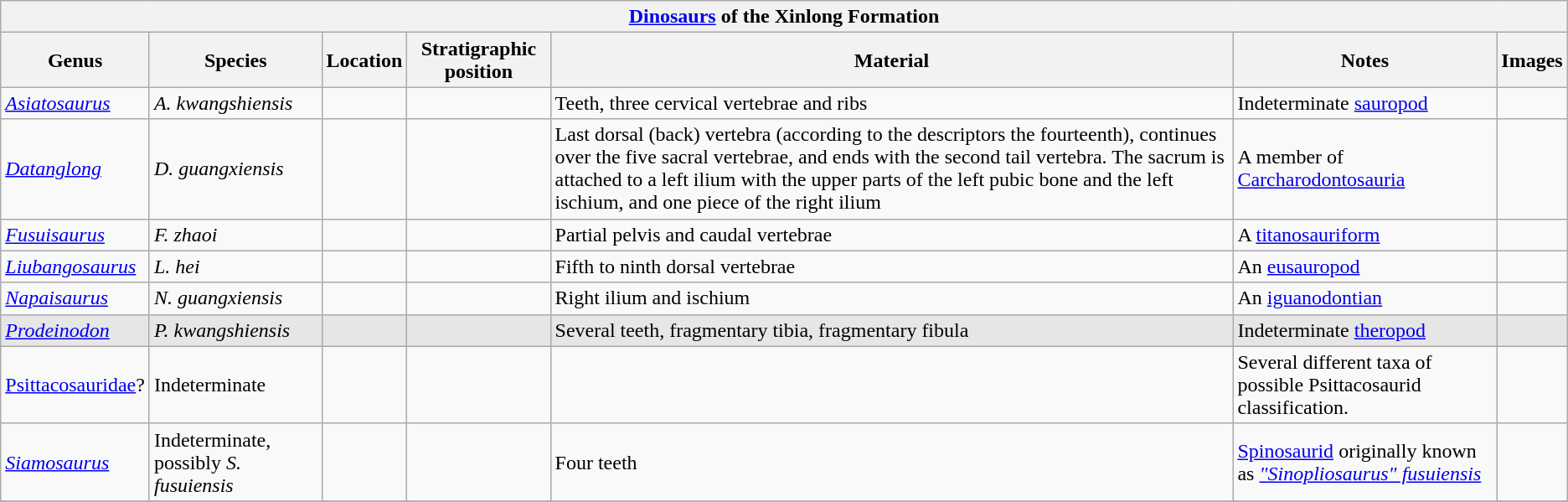<table class="wikitable" align="center">
<tr>
<th colspan="7" align="center"><strong><a href='#'>Dinosaurs</a> of the Xinlong Formation</strong></th>
</tr>
<tr>
<th>Genus</th>
<th>Species</th>
<th>Location</th>
<th>Stratigraphic position</th>
<th>Material</th>
<th>Notes</th>
<th>Images</th>
</tr>
<tr>
<td><em><a href='#'>Asiatosaurus</a></em></td>
<td><em>A. kwangshiensis</em></td>
<td></td>
<td></td>
<td>Teeth, three cervical vertebrae and ribs</td>
<td>Indeterminate <a href='#'>sauropod</a></td>
<td></td>
</tr>
<tr>
<td><em><a href='#'>Datanglong</a></em></td>
<td><em>D. guangxiensis</em></td>
<td></td>
<td></td>
<td>Last dorsal (back) vertebra (according to the descriptors the fourteenth), continues over the five sacral vertebrae, and ends with the second tail vertebra. The sacrum is attached to a left ilium with the upper parts of the left pubic bone and the left ischium, and one piece of the right ilium</td>
<td>A member of <a href='#'>Carcharodontosauria</a></td>
<td></td>
</tr>
<tr>
<td><em><a href='#'>Fusuisaurus</a></em></td>
<td><em>F. zhaoi</em></td>
<td></td>
<td></td>
<td>Partial pelvis and caudal vertebrae</td>
<td>A <a href='#'>titanosauriform</a></td>
<td></td>
</tr>
<tr>
<td><em><a href='#'>Liubangosaurus</a></em></td>
<td><em>L. hei</em></td>
<td></td>
<td></td>
<td>Fifth to ninth dorsal vertebrae</td>
<td>An <a href='#'>eusauropod</a></td>
<td></td>
</tr>
<tr>
<td><em><a href='#'>Napaisaurus</a></em></td>
<td><em>N. guangxiensis</em></td>
<td></td>
<td></td>
<td>Right ilium and ischium</td>
<td>An <a href='#'>iguanodontian</a></td>
<td></td>
</tr>
<tr>
<td style="background:#E6E6E6;"><em><a href='#'>Prodeinodon</a></em></td>
<td style="background:#E6E6E6;"><em>P. kwangshiensis</em></td>
<td style="background:#E6E6E6;"></td>
<td style="background:#E6E6E6;"></td>
<td style="background:#E6E6E6;">Several teeth, fragmentary tibia, fragmentary fibula</td>
<td style="background:#E6E6E6;">Indeterminate <a href='#'>theropod</a></td>
<td style="background:#E6E6E6;"></td>
</tr>
<tr>
<td><a href='#'>Psittacosauridae</a>?</td>
<td>Indeterminate</td>
<td></td>
<td></td>
<td></td>
<td>Several different taxa of possible Psittacosaurid classification.</td>
<td></td>
</tr>
<tr>
<td><em><a href='#'>Siamosaurus</a></em></td>
<td>Indeterminate, possibly <em>S. fusuiensis</em></td>
<td></td>
<td></td>
<td>Four teeth</td>
<td><a href='#'>Spinosaurid</a> originally known as <em><a href='#'>"Sinopliosaurus" fusuiensis</a></em></td>
<td></td>
</tr>
<tr>
</tr>
</table>
